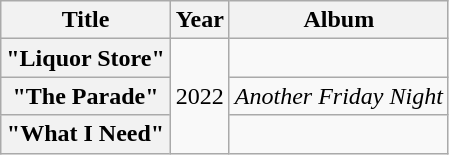<table class="wikitable plainrowheaders" style="text-align:center;">
<tr>
<th scope="col">Title</th>
<th scope="col">Year</th>
<th scope="col">Album</th>
</tr>
<tr>
<th scope="row">"Liquor Store"</th>
<td rowspan="3">2022</td>
<td></td>
</tr>
<tr>
<th scope="row">"The Parade"<br></th>
<td><em>Another Friday Night</em></td>
</tr>
<tr>
<th scope="row">"What I Need"<br></th>
<td></td>
</tr>
</table>
